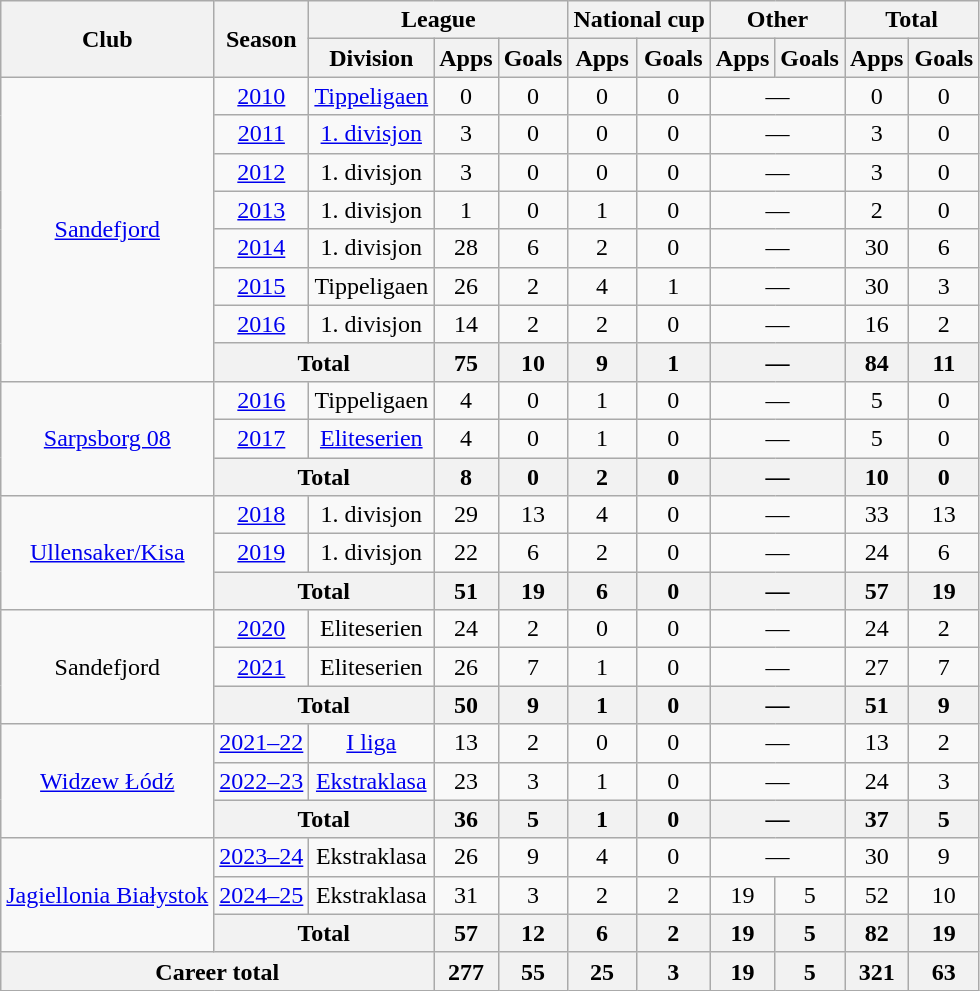<table class="wikitable" style="text-align: center;">
<tr>
<th rowspan="2">Club</th>
<th rowspan="2">Season</th>
<th colspan="3">League</th>
<th colspan="2">National cup</th>
<th colspan="2">Other</th>
<th colspan="2">Total</th>
</tr>
<tr>
<th>Division</th>
<th>Apps</th>
<th>Goals</th>
<th>Apps</th>
<th>Goals</th>
<th>Apps</th>
<th>Goals</th>
<th>Apps</th>
<th>Goals</th>
</tr>
<tr>
<td rowspan="8" valign="center"><a href='#'>Sandefjord</a></td>
<td><a href='#'>2010</a></td>
<td><a href='#'>Tippeligaen</a></td>
<td>0</td>
<td>0</td>
<td>0</td>
<td>0</td>
<td colspan="2">—</td>
<td>0</td>
<td>0</td>
</tr>
<tr>
<td><a href='#'>2011</a></td>
<td><a href='#'>1. divisjon</a></td>
<td>3</td>
<td>0</td>
<td>0</td>
<td>0</td>
<td colspan="2">—</td>
<td>3</td>
<td>0</td>
</tr>
<tr>
<td><a href='#'>2012</a></td>
<td>1. divisjon</td>
<td>3</td>
<td>0</td>
<td>0</td>
<td>0</td>
<td colspan="2">—</td>
<td>3</td>
<td>0</td>
</tr>
<tr>
<td><a href='#'>2013</a></td>
<td>1. divisjon</td>
<td>1</td>
<td>0</td>
<td>1</td>
<td>0</td>
<td colspan="2">—</td>
<td>2</td>
<td>0</td>
</tr>
<tr>
<td><a href='#'>2014</a></td>
<td>1. divisjon</td>
<td>28</td>
<td>6</td>
<td>2</td>
<td>0</td>
<td colspan="2">—</td>
<td>30</td>
<td>6</td>
</tr>
<tr>
<td><a href='#'>2015</a></td>
<td>Tippeligaen</td>
<td>26</td>
<td>2</td>
<td>4</td>
<td>1</td>
<td colspan="2">—</td>
<td>30</td>
<td>3</td>
</tr>
<tr>
<td><a href='#'>2016</a></td>
<td>1. divisjon</td>
<td>14</td>
<td>2</td>
<td>2</td>
<td>0</td>
<td colspan="2">—</td>
<td>16</td>
<td>2</td>
</tr>
<tr>
<th colspan="2">Total</th>
<th>75</th>
<th>10</th>
<th>9</th>
<th>1</th>
<th colspan="2">—</th>
<th>84</th>
<th>11</th>
</tr>
<tr>
<td rowspan="3" valign="center"><a href='#'>Sarpsborg 08</a></td>
<td><a href='#'>2016</a></td>
<td>Tippeligaen</td>
<td>4</td>
<td>0</td>
<td>1</td>
<td>0</td>
<td colspan="2">—</td>
<td>5</td>
<td>0</td>
</tr>
<tr>
<td><a href='#'>2017</a></td>
<td><a href='#'>Eliteserien</a></td>
<td>4</td>
<td>0</td>
<td>1</td>
<td>0</td>
<td colspan="2">—</td>
<td>5</td>
<td>0</td>
</tr>
<tr>
<th colspan="2">Total</th>
<th>8</th>
<th>0</th>
<th>2</th>
<th>0</th>
<th colspan="2">—</th>
<th>10</th>
<th>0</th>
</tr>
<tr>
<td rowspan="3" valign="center"><a href='#'>Ullensaker/Kisa</a></td>
<td><a href='#'>2018</a></td>
<td>1. divisjon</td>
<td>29</td>
<td>13</td>
<td>4</td>
<td>0</td>
<td colspan="2">—</td>
<td>33</td>
<td>13</td>
</tr>
<tr>
<td><a href='#'>2019</a></td>
<td>1. divisjon</td>
<td>22</td>
<td>6</td>
<td>2</td>
<td>0</td>
<td colspan="2">—</td>
<td>24</td>
<td>6</td>
</tr>
<tr>
<th colspan="2">Total</th>
<th>51</th>
<th>19</th>
<th>6</th>
<th>0</th>
<th colspan="2">—</th>
<th>57</th>
<th>19</th>
</tr>
<tr>
<td rowspan="3" valign="center">Sandefjord</td>
<td><a href='#'>2020</a></td>
<td>Eliteserien</td>
<td>24</td>
<td>2</td>
<td>0</td>
<td>0</td>
<td colspan="2">—</td>
<td>24</td>
<td>2</td>
</tr>
<tr>
<td><a href='#'>2021</a></td>
<td>Eliteserien</td>
<td>26</td>
<td>7</td>
<td>1</td>
<td>0</td>
<td colspan="2">—</td>
<td>27</td>
<td>7</td>
</tr>
<tr>
<th colspan="2">Total</th>
<th>50</th>
<th>9</th>
<th>1</th>
<th>0</th>
<th colspan="2">—</th>
<th>51</th>
<th>9</th>
</tr>
<tr>
<td rowspan="3" valign="center"><a href='#'>Widzew Łódź</a></td>
<td><a href='#'>2021–22</a></td>
<td><a href='#'>I liga</a></td>
<td>13</td>
<td>2</td>
<td>0</td>
<td>0</td>
<td colspan="2">—</td>
<td>13</td>
<td>2</td>
</tr>
<tr>
<td><a href='#'>2022–23</a></td>
<td><a href='#'>Ekstraklasa</a></td>
<td>23</td>
<td>3</td>
<td>1</td>
<td>0</td>
<td colspan="2">—</td>
<td>24</td>
<td>3</td>
</tr>
<tr>
<th colspan="2">Total</th>
<th>36</th>
<th>5</th>
<th>1</th>
<th>0</th>
<th colspan="2">—</th>
<th>37</th>
<th>5</th>
</tr>
<tr>
<td rowspan="3" valign="center"><a href='#'>Jagiellonia Białystok</a></td>
<td><a href='#'>2023–24</a></td>
<td>Ekstraklasa</td>
<td>26</td>
<td>9</td>
<td>4</td>
<td>0</td>
<td colspan="2">—</td>
<td>30</td>
<td>9</td>
</tr>
<tr>
<td><a href='#'>2024–25</a></td>
<td>Ekstraklasa</td>
<td>31</td>
<td>3</td>
<td>2</td>
<td>2</td>
<td>19</td>
<td>5</td>
<td>52</td>
<td>10</td>
</tr>
<tr>
<th colspan="2">Total</th>
<th>57</th>
<th>12</th>
<th>6</th>
<th>2</th>
<th>19</th>
<th>5</th>
<th>82</th>
<th>19</th>
</tr>
<tr>
<th colspan="3">Career total</th>
<th>277</th>
<th>55</th>
<th>25</th>
<th>3</th>
<th>19</th>
<th>5</th>
<th>321</th>
<th>63</th>
</tr>
</table>
